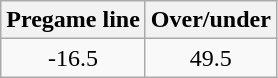<table class="wikitable" style="margin-left: auto; margin-right: auto; border: none; display: inline-table;">
<tr align="center">
<th style=>Pregame line</th>
<th style=>Over/under</th>
</tr>
<tr align="center">
<td>-16.5</td>
<td>49.5</td>
</tr>
</table>
